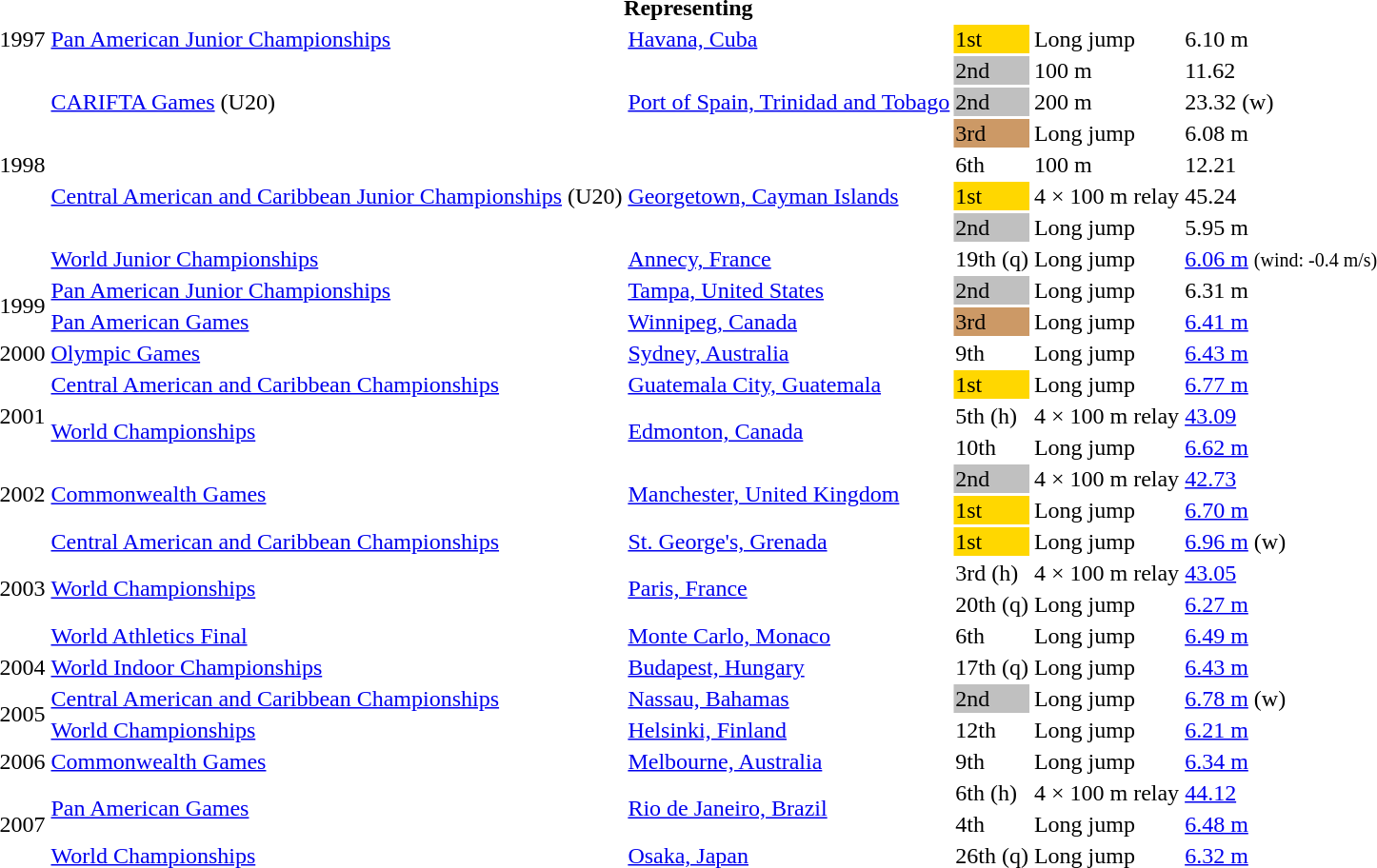<table>
<tr>
<th colspan="6">Representing </th>
</tr>
<tr>
<td>1997</td>
<td><a href='#'>Pan American Junior Championships</a></td>
<td><a href='#'>Havana, Cuba</a></td>
<td bgcolor=gold>1st</td>
<td>Long jump</td>
<td>6.10 m</td>
</tr>
<tr>
<td rowspan=7>1998</td>
<td rowspan=3><a href='#'>CARIFTA Games</a> (U20)</td>
<td rowspan=3><a href='#'>Port of Spain, Trinidad and Tobago</a></td>
<td bgcolor=silver>2nd</td>
<td>100 m</td>
<td>11.62</td>
</tr>
<tr>
<td bgcolor=silver>2nd</td>
<td>200 m</td>
<td>23.32 (w)</td>
</tr>
<tr>
<td bgcolor=cc9966>3rd</td>
<td>Long jump</td>
<td>6.08 m</td>
</tr>
<tr>
<td rowspan=3><a href='#'>Central American and Caribbean Junior Championships</a> (U20)</td>
<td rowspan=3><a href='#'>Georgetown, Cayman Islands</a></td>
<td>6th</td>
<td>100 m</td>
<td>12.21</td>
</tr>
<tr>
<td bgcolor=gold>1st</td>
<td>4 × 100 m relay</td>
<td>45.24</td>
</tr>
<tr>
<td bgcolor=silver>2nd</td>
<td>Long jump</td>
<td>5.95 m</td>
</tr>
<tr>
<td><a href='#'>World Junior Championships</a></td>
<td><a href='#'>Annecy, France</a></td>
<td>19th (q)</td>
<td>Long jump</td>
<td><a href='#'>6.06 m</a>  <small>(wind: -0.4 m/s)</small></td>
</tr>
<tr>
<td rowspan=2>1999</td>
<td><a href='#'>Pan American Junior Championships</a></td>
<td><a href='#'>Tampa, United States</a></td>
<td bgcolor=silver>2nd</td>
<td>Long jump</td>
<td>6.31 m</td>
</tr>
<tr>
<td><a href='#'>Pan American Games</a></td>
<td><a href='#'>Winnipeg, Canada</a></td>
<td bgcolor=cc9966>3rd</td>
<td>Long jump</td>
<td><a href='#'>6.41 m</a></td>
</tr>
<tr>
<td>2000</td>
<td><a href='#'>Olympic Games</a></td>
<td><a href='#'>Sydney, Australia</a></td>
<td>9th</td>
<td>Long jump</td>
<td><a href='#'>6.43 m</a></td>
</tr>
<tr>
<td rowspan=3>2001</td>
<td><a href='#'>Central American and Caribbean Championships</a></td>
<td><a href='#'>Guatemala City, Guatemala</a></td>
<td bgcolor=gold>1st</td>
<td>Long jump</td>
<td><a href='#'>6.77 m</a></td>
</tr>
<tr>
<td rowspan=2><a href='#'>World Championships</a></td>
<td rowspan=2><a href='#'>Edmonton, Canada</a></td>
<td>5th (h)</td>
<td>4 × 100 m relay</td>
<td><a href='#'>43.09</a></td>
</tr>
<tr>
<td>10th</td>
<td>Long jump</td>
<td><a href='#'>6.62 m</a></td>
</tr>
<tr>
<td rowspan=2>2002</td>
<td rowspan=2><a href='#'>Commonwealth Games</a></td>
<td rowspan=2><a href='#'>Manchester, United Kingdom</a></td>
<td bgcolor=silver>2nd</td>
<td>4 × 100 m relay</td>
<td><a href='#'>42.73</a></td>
</tr>
<tr>
<td bgcolor=gold>1st</td>
<td>Long jump</td>
<td><a href='#'>6.70 m</a></td>
</tr>
<tr>
<td rowspan=4>2003</td>
<td><a href='#'>Central American and Caribbean Championships</a></td>
<td><a href='#'>St. George's, Grenada</a></td>
<td bgcolor=gold>1st</td>
<td>Long jump</td>
<td><a href='#'>6.96 m</a> (w)</td>
</tr>
<tr>
<td rowspan=2><a href='#'>World Championships</a></td>
<td rowspan=2><a href='#'>Paris, France</a></td>
<td>3rd (h)</td>
<td>4 × 100 m relay</td>
<td><a href='#'>43.05</a></td>
</tr>
<tr>
<td>20th (q)</td>
<td>Long jump</td>
<td><a href='#'>6.27 m</a></td>
</tr>
<tr>
<td><a href='#'>World Athletics Final</a></td>
<td><a href='#'>Monte Carlo, Monaco</a></td>
<td>6th</td>
<td>Long jump</td>
<td><a href='#'>6.49 m</a></td>
</tr>
<tr>
<td>2004</td>
<td><a href='#'>World Indoor Championships</a></td>
<td><a href='#'>Budapest, Hungary</a></td>
<td>17th (q)</td>
<td>Long jump</td>
<td><a href='#'>6.43 m</a></td>
</tr>
<tr>
<td rowspan=2>2005</td>
<td><a href='#'>Central American and Caribbean Championships</a></td>
<td><a href='#'>Nassau, Bahamas</a></td>
<td bgcolor=silver>2nd</td>
<td>Long jump</td>
<td><a href='#'>6.78 m</a> (w)</td>
</tr>
<tr>
<td><a href='#'>World Championships</a></td>
<td><a href='#'>Helsinki, Finland</a></td>
<td>12th</td>
<td>Long jump</td>
<td><a href='#'>6.21 m</a></td>
</tr>
<tr>
<td>2006</td>
<td><a href='#'>Commonwealth Games</a></td>
<td><a href='#'>Melbourne, Australia</a></td>
<td>9th</td>
<td>Long jump</td>
<td><a href='#'>6.34 m</a></td>
</tr>
<tr>
<td rowspan=3>2007</td>
<td rowspan=2><a href='#'>Pan American Games</a></td>
<td rowspan=2><a href='#'>Rio de Janeiro, Brazil</a></td>
<td>6th (h)</td>
<td>4 × 100 m relay</td>
<td><a href='#'>44.12</a></td>
</tr>
<tr>
<td>4th</td>
<td>Long jump</td>
<td><a href='#'>6.48 m</a></td>
</tr>
<tr>
<td><a href='#'>World Championships</a></td>
<td><a href='#'>Osaka, Japan</a></td>
<td>26th (q)</td>
<td>Long jump</td>
<td><a href='#'>6.32 m</a></td>
</tr>
</table>
